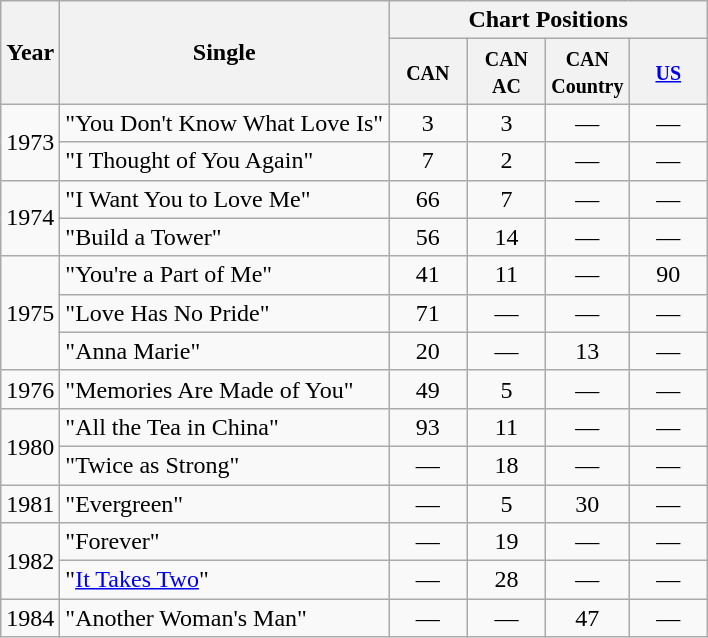<table class="wikitable">
<tr>
<th rowspan="2">Year</th>
<th rowspan="2">Single</th>
<th colspan="4">Chart Positions</th>
</tr>
<tr>
<th width="45"><small>CAN</small></th>
<th width="45"><small>CAN AC</small></th>
<th width="45"><small>CAN Country</small></th>
<th width="45"><small><a href='#'>US</a></small><br></th>
</tr>
<tr>
<td rowspan="2">1973</td>
<td>"You Don't Know What Love Is"</td>
<td align="center">3</td>
<td align="center">3</td>
<td align="center">—</td>
<td align="center">—</td>
</tr>
<tr>
<td>"I Thought of You Again"</td>
<td align="center">7</td>
<td align="center">2</td>
<td align="center">—</td>
<td align="center">—</td>
</tr>
<tr>
<td rowspan="2">1974</td>
<td>"I Want You to Love Me"</td>
<td align="center">66</td>
<td align="center">7</td>
<td align="center">—</td>
<td align="center">—</td>
</tr>
<tr>
<td>"Build a Tower"</td>
<td align="center">56</td>
<td align="center">14</td>
<td align="center">—</td>
<td align="center">—</td>
</tr>
<tr>
<td rowspan="3">1975</td>
<td>"You're a Part of Me"</td>
<td align="center">41</td>
<td align="center">11</td>
<td align="center">—</td>
<td align="center">90</td>
</tr>
<tr>
<td>"Love Has No Pride"</td>
<td align="center">71</td>
<td align="center">—</td>
<td align="center">—</td>
<td align="center">—</td>
</tr>
<tr>
<td>"Anna Marie"</td>
<td align="center">20</td>
<td align="center">—</td>
<td align="center">13</td>
<td align="center">—</td>
</tr>
<tr>
<td>1976</td>
<td>"Memories Are Made of You"</td>
<td align="center">49</td>
<td align="center">5</td>
<td align="center">—</td>
<td align="center">—</td>
</tr>
<tr>
<td rowspan="2">1980</td>
<td>"All the Tea in China"</td>
<td align="center">93</td>
<td align="center">11</td>
<td align="center">—</td>
<td align="center">—</td>
</tr>
<tr>
<td>"Twice as Strong"</td>
<td align="center">—</td>
<td align="center">18</td>
<td align="center">—</td>
<td align="center">—</td>
</tr>
<tr>
<td>1981</td>
<td>"Evergreen"</td>
<td align="center">—</td>
<td align="center">5</td>
<td align="center">30</td>
<td align="center">—</td>
</tr>
<tr>
<td rowspan="2">1982</td>
<td>"Forever"</td>
<td align="center">—</td>
<td align="center">19</td>
<td align="center">—</td>
<td align="center">—</td>
</tr>
<tr>
<td>"<a href='#'>It Takes Two</a>"</td>
<td align="center">—</td>
<td align="center">28</td>
<td align="center">—</td>
<td align="center">—</td>
</tr>
<tr>
<td>1984</td>
<td>"Another Woman's Man"</td>
<td align="center">—</td>
<td align="center">—</td>
<td align="center">47</td>
<td align="center">—</td>
</tr>
</table>
